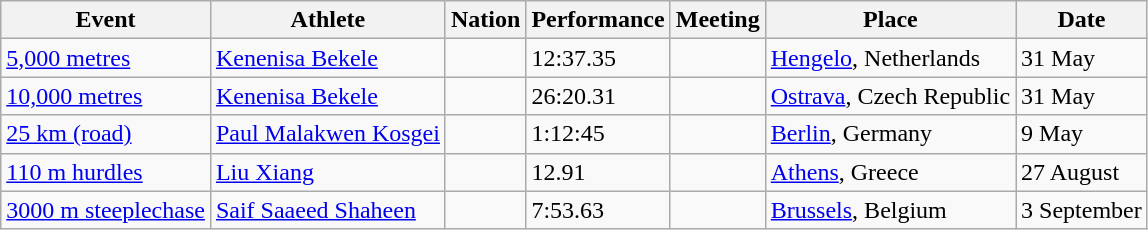<table class="wikitable" border="1">
<tr>
<th>Event</th>
<th>Athlete</th>
<th>Nation</th>
<th>Performance</th>
<th>Meeting</th>
<th>Place</th>
<th>Date</th>
</tr>
<tr>
<td><a href='#'>5,000 metres</a></td>
<td><a href='#'>Kenenisa Bekele</a></td>
<td></td>
<td>12:37.35</td>
<td></td>
<td> <a href='#'>Hengelo</a>, Netherlands</td>
<td>31 May</td>
</tr>
<tr>
<td><a href='#'>10,000 metres</a></td>
<td><a href='#'>Kenenisa Bekele</a></td>
<td></td>
<td>26:20.31</td>
<td></td>
<td> <a href='#'>Ostrava</a>, Czech Republic</td>
<td>31 May</td>
</tr>
<tr>
<td><a href='#'>25 km (road)</a></td>
<td><a href='#'>Paul Malakwen Kosgei</a></td>
<td></td>
<td>1:12:45</td>
<td></td>
<td> <a href='#'>Berlin</a>, Germany</td>
<td>9 May</td>
</tr>
<tr>
<td><a href='#'>110 m hurdles</a></td>
<td><a href='#'>Liu Xiang</a></td>
<td></td>
<td>12.91</td>
<td></td>
<td> <a href='#'>Athens</a>, Greece</td>
<td>27 August</td>
</tr>
<tr>
<td><a href='#'>3000 m steeplechase</a></td>
<td><a href='#'>Saif Saaeed Shaheen</a></td>
<td></td>
<td>7:53.63</td>
<td></td>
<td> <a href='#'>Brussels</a>, Belgium</td>
<td>3 September</td>
</tr>
</table>
